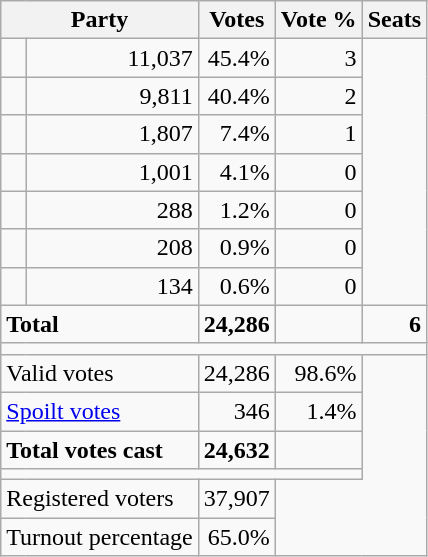<table class=wikitable style="text-align:right">
<tr>
<th colspan=2>Party</th>
<th>Votes</th>
<th>Vote %</th>
<th>Seats</th>
</tr>
<tr>
<td></td>
<td>11,037</td>
<td>45.4%</td>
<td>3</td>
</tr>
<tr>
<td></td>
<td>9,811</td>
<td>40.4%</td>
<td>2</td>
</tr>
<tr>
<td></td>
<td>1,807</td>
<td>7.4%</td>
<td>1</td>
</tr>
<tr>
<td></td>
<td>1,001</td>
<td>4.1%</td>
<td>0</td>
</tr>
<tr>
<td></td>
<td>288</td>
<td>1.2%</td>
<td>0</td>
</tr>
<tr>
<td></td>
<td>208</td>
<td>0.9%</td>
<td>0</td>
</tr>
<tr>
<td></td>
<td>134</td>
<td>0.6%</td>
<td>0</td>
</tr>
<tr>
<td colspan=2 style="text-align:left"><strong>Total</strong></td>
<td><strong>24,286</strong></td>
<td></td>
<td><strong>6</strong></td>
</tr>
<tr>
<td colspan=5></td>
</tr>
<tr>
<td colspan=2 style="text-align:left">Valid votes</td>
<td>24,286</td>
<td>98.6%</td>
</tr>
<tr>
<td colspan=2 style="text-align:left"><a href='#'>Spoilt votes</a></td>
<td>346</td>
<td>1.4%</td>
</tr>
<tr>
<td colspan=2 style="text-align:left"><strong>Total votes cast</strong></td>
<td><strong>24,632</strong></td>
<td></td>
</tr>
<tr>
<td colspan="4"></td>
</tr>
<tr>
<td colspan=2 style="text-align:left">Registered voters</td>
<td>37,907</td>
</tr>
<tr>
<td colspan=2 style="text-align:left">Turnout percentage</td>
<td>65.0%</td>
</tr>
</table>
